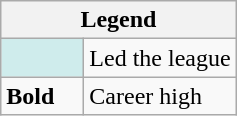<table class="wikitable mw-collapsible">
<tr>
<th colspan="2">Legend</th>
</tr>
<tr>
<td style="background:#cfecec; width:3em;"></td>
<td>Led the league</td>
</tr>
<tr>
<td><strong>Bold</strong></td>
<td>Career high</td>
</tr>
</table>
